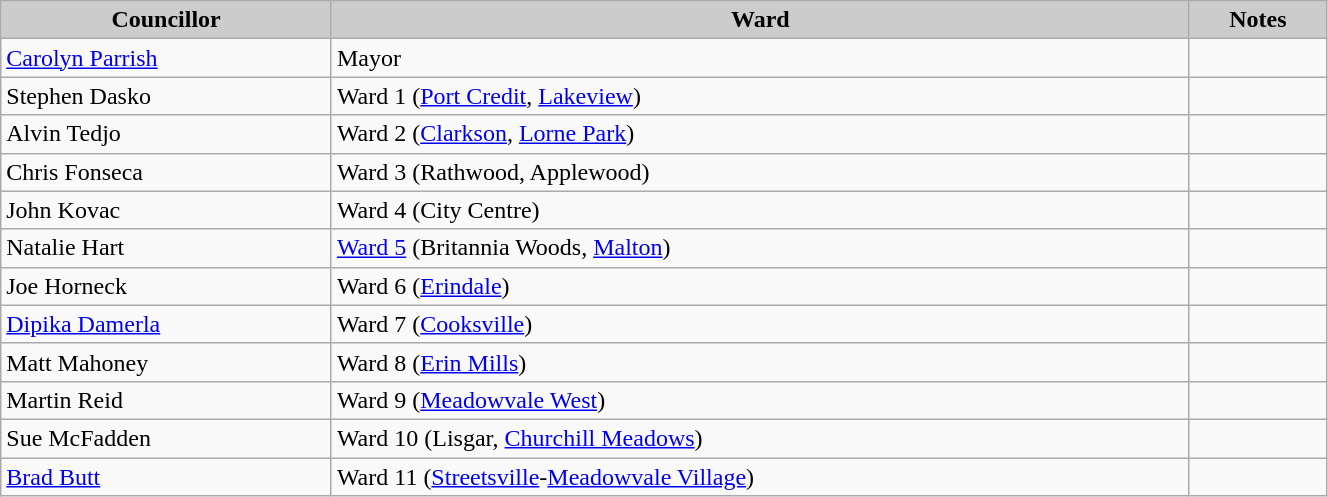<table class="wikitable" width=70%>
<tr>
<th style="background:#cccccc;"><strong>Councillor</strong></th>
<th style="background:#cccccc;"><strong>Ward</strong></th>
<th style="background:#cccccc;"><strong>Notes</strong></th>
</tr>
<tr>
<td><a href='#'>Carolyn Parrish</a></td>
<td>Mayor</td>
<td></td>
</tr>
<tr>
<td>Stephen Dasko</td>
<td>Ward 1 (<a href='#'>Port Credit</a>, <a href='#'>Lakeview</a>)</td>
<td></td>
</tr>
<tr>
<td>Alvin Tedjo</td>
<td>Ward 2 (<a href='#'>Clarkson</a>, <a href='#'>Lorne Park</a>)</td>
<td></td>
</tr>
<tr>
<td>Chris Fonseca</td>
<td>Ward 3 (Rathwood, Applewood)</td>
<td></td>
</tr>
<tr>
<td>John Kovac</td>
<td>Ward 4 (City Centre)</td>
<td></td>
</tr>
<tr>
<td>Natalie Hart</td>
<td><a href='#'>Ward 5</a> (Britannia Woods, <a href='#'>Malton</a>)</td>
<td></td>
</tr>
<tr>
<td>Joe Horneck</td>
<td>Ward 6 (<a href='#'>Erindale</a>)</td>
<td></td>
</tr>
<tr>
<td><a href='#'>Dipika Damerla</a></td>
<td>Ward 7 (<a href='#'>Cooksville</a>)</td>
<td></td>
</tr>
<tr>
<td>Matt Mahoney</td>
<td>Ward 8 (<a href='#'>Erin Mills</a>)</td>
<td></td>
</tr>
<tr>
<td>Martin Reid</td>
<td>Ward 9 (<a href='#'>Meadowvale West</a>)</td>
<td></td>
</tr>
<tr>
<td>Sue McFadden</td>
<td>Ward 10 (Lisgar, <a href='#'>Churchill Meadows</a>)</td>
<td></td>
</tr>
<tr>
<td><a href='#'>Brad Butt</a></td>
<td>Ward 11 (<a href='#'>Streetsville</a>-<a href='#'>Meadowvale Village</a>)</td>
<td></td>
</tr>
</table>
